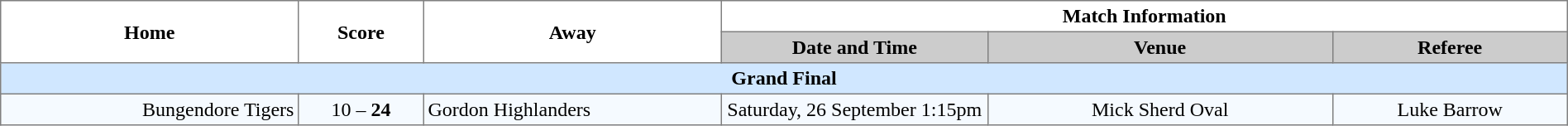<table width="100%" cellspacing="0" cellpadding="3" border="1" style="border-collapse:collapse;  text-align:center;">
<tr>
<th rowspan="2" width="19%">Home</th>
<th rowspan="2" width="8%">Score</th>
<th rowspan="2" width="19%">Away</th>
<th colspan="3">Match Information</th>
</tr>
<tr bgcolor="#CCCCCC">
<th width="17%">Date and Time</th>
<th width="22%">Venue</th>
<th width="50%">Referee</th>
</tr>
<tr style="background:#d0e7ff;">
<td colspan="6"><strong>Grand Final</strong></td>
</tr>
<tr style="text-align:center; background:#f5faff;">
<td align="right">Bungendore Tigers </td>
<td>10 – <strong>24</strong></td>
<td align="left"> Gordon Highlanders</td>
<td>Saturday, 26 September 1:15pm</td>
<td>Mick Sherd Oval</td>
<td>Luke Barrow</td>
</tr>
</table>
